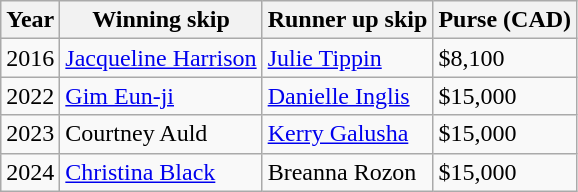<table class="wikitable">
<tr>
<th scope="col">Year</th>
<th scope="col">Winning skip</th>
<th scope="col">Runner up skip</th>
<th scope="col">Purse (CAD)</th>
</tr>
<tr>
<td>2016</td>
<td> <a href='#'>Jacqueline Harrison</a></td>
<td> <a href='#'>Julie Tippin</a></td>
<td>$8,100</td>
</tr>
<tr>
<td>2022</td>
<td> <a href='#'>Gim Eun-ji</a></td>
<td> <a href='#'>Danielle Inglis</a></td>
<td>$15,000</td>
</tr>
<tr>
<td>2023</td>
<td> Courtney Auld</td>
<td> <a href='#'>Kerry Galusha</a></td>
<td>$15,000</td>
</tr>
<tr>
<td>2024</td>
<td> <a href='#'>Christina Black</a></td>
<td> Breanna Rozon</td>
<td>$15,000</td>
</tr>
</table>
